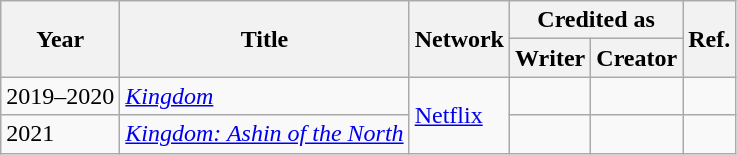<table class="wikitable">
<tr>
<th rowspan="2">Year</th>
<th rowspan="2">Title</th>
<th rowspan="2">Network</th>
<th colspan="2">Credited as</th>
<th rowspan="2">Ref.</th>
</tr>
<tr>
<th>Writer</th>
<th>Creator</th>
</tr>
<tr>
<td>2019–2020</td>
<td><em><a href='#'>Kingdom</a></em></td>
<td rowspan="2"><a href='#'>Netflix</a></td>
<td></td>
<td></td>
<td></td>
</tr>
<tr>
<td>2021</td>
<td><em><a href='#'>Kingdom: Ashin of the North</a></em></td>
<td></td>
<td></td>
<td></td>
</tr>
</table>
